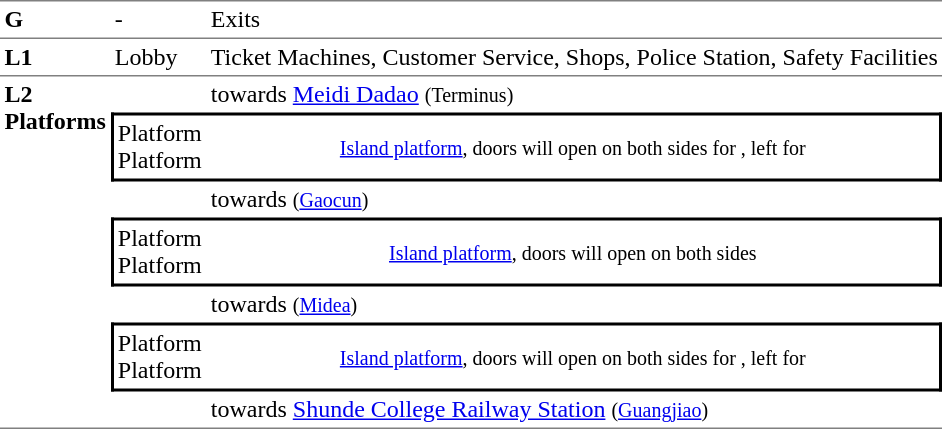<table cellspacing="0" cellpadding="3" border="0">
<tr>
<td style="border-top:solid 1px gray;" valign="top"><strong>G</strong></td>
<td style="border-top:solid 1px gray;" valign="top">-</td>
<td style="border-top:solid 1px gray;" valign="top">Exits</td>
</tr>
<tr>
<td style="border-bottom:solid 1px gray; border-top:solid 1px gray;" valign="top"><strong>L1</strong></td>
<td style="border-bottom:solid 1px gray; border-top:solid 1px gray;" valign="top">Lobby</td>
<td style="border-bottom:solid 1px gray; border-top:solid 1px gray;" valign="top">Ticket Machines, Customer Service, Shops, Police Station, Safety Facilities</td>
</tr>
<tr>
<td rowspan="7" style="border-bottom:solid 1px gray;" valign="top"><strong>L2<br>Platforms</strong></td>
<td></td>
<td>   towards <a href='#'>Meidi Dadao</a> <small>(Terminus)</small></td>
</tr>
<tr>
<td style="border-left:solid 2px black;border-top:solid 2px black;border-bottom:solid 2px black;text-align:left;">Platform  <br>Platform </td>
<td style="border-right:solid 2px black;border-top:solid 2px black;border-bottom:solid 2px black;text-align:center;"><small><a href='#'>Island platform</a>, doors will open on both sides for  , left for  </small></td>
</tr>
<tr>
<td></td>
<td>   towards  <small>(<a href='#'>Gaocun</a>)</small></td>
</tr>
<tr>
<td style="border-left:solid 2px black;border-top:solid 2px black;border-bottom:solid 2px black;text-align:left;">Platform  <br>Platform </td>
<td style="border-right:solid 2px black;border-bottom:solid 2px black;border-top:solid 2px black;text-align:center;"><small><a href='#'>Island platform</a>, doors will open on both sides</small></td>
</tr>
<tr>
<td></td>
<td>  towards  <small>(<a href='#'>Midea</a>)</small> </td>
</tr>
<tr>
<td style="border-left:solid 2px black;border-top:solid 2px black;border-bottom:solid 2px black;text-align:left;">Platform  <br>Platform </td>
<td style="border-right:solid 2px black;border-top:solid 2px black;border-bottom:solid 2px black;text-align:center;"><small><a href='#'>Island platform</a>, doors will open on both sides for  , left for  </small></td>
</tr>
<tr>
<td style="border-bottom:solid 1px gray;"></td>
<td style="border-bottom:solid 1px gray;">  towards <a href='#'>Shunde College Railway Station</a> <small>(<a href='#'>Guangjiao</a>)</small> </td>
</tr>
</table>
